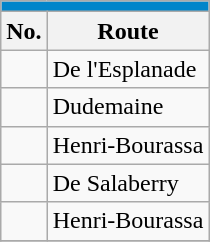<table align=center class="wikitable">
<tr>
<th style="background: #0085CA; font-size:100%; color:#FFFFFF;"colspan="4"><a href='#'></a></th>
</tr>
<tr>
<th>No.</th>
<th>Route</th>
</tr>
<tr>
<td></td>
<td>De l'Esplanade</td>
</tr>
<tr>
<td></td>
<td>Dudemaine</td>
</tr>
<tr>
<td {{Avoid wrap> </td>
<td>Henri-Bourassa</td>
</tr>
<tr>
<td></td>
<td>De Salaberry</td>
</tr>
<tr>
<td {{Avoid wrap> </td>
<td>Henri-Bourassa</td>
</tr>
<tr>
</tr>
</table>
